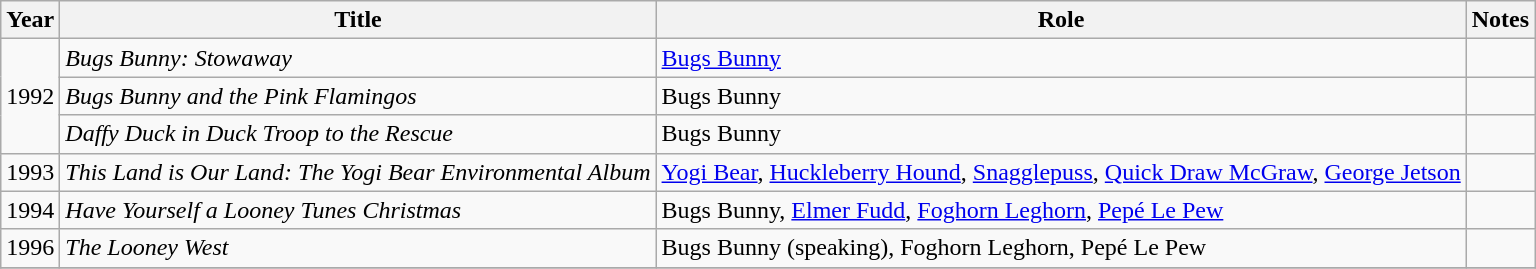<table class="wikitable sortable">
<tr>
<th>Year</th>
<th>Title</th>
<th>Role</th>
<th>Notes</th>
</tr>
<tr>
<td rowspan="3">1992</td>
<td><em>Bugs Bunny: Stowaway</em></td>
<td><a href='#'>Bugs Bunny</a></td>
<td></td>
</tr>
<tr>
<td><em>Bugs Bunny and the Pink Flamingos</em></td>
<td>Bugs Bunny</td>
<td></td>
</tr>
<tr>
<td><em>Daffy Duck in Duck Troop to the Rescue</em></td>
<td>Bugs Bunny</td>
<td></td>
</tr>
<tr>
<td>1993</td>
<td><em>This Land is Our Land: The Yogi Bear Environmental Album</em></td>
<td><a href='#'>Yogi Bear</a>, <a href='#'>Huckleberry Hound</a>, <a href='#'>Snagglepuss</a>, <a href='#'>Quick Draw McGraw</a>, <a href='#'>George Jetson</a></td>
<td></td>
</tr>
<tr>
<td>1994</td>
<td><em>Have Yourself a Looney Tunes Christmas</em></td>
<td>Bugs Bunny, <a href='#'>Elmer Fudd</a>, <a href='#'>Foghorn Leghorn</a>, <a href='#'>Pepé Le Pew</a></td>
<td></td>
</tr>
<tr>
<td>1996</td>
<td><em>The Looney West</em></td>
<td>Bugs Bunny (speaking), Foghorn Leghorn, Pepé Le Pew</td>
<td></td>
</tr>
<tr>
</tr>
</table>
